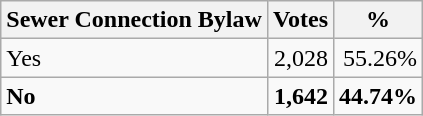<table class="wikitable">
<tr>
<th>Sewer Connection Bylaw</th>
<th>Votes</th>
<th>%</th>
</tr>
<tr>
<td>Yes</td>
<td align="right">2,028</td>
<td align="right">55.26%</td>
</tr>
<tr>
<td><strong>No</strong></td>
<td align="right"><strong>1,642</strong></td>
<td align="right"><strong>44.74%</strong></td>
</tr>
</table>
